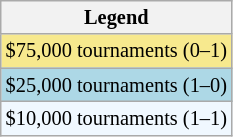<table class="wikitable" style="font-size:85%;">
<tr>
<th>Legend</th>
</tr>
<tr bgcolor=f7e98e>
<td>$75,000 tournaments (0–1)</td>
</tr>
<tr style="background:lightblue;">
<td>$25,000 tournaments (1–0)</td>
</tr>
<tr bgcolor=f0f8ff>
<td>$10,000 tournaments (1–1)</td>
</tr>
</table>
